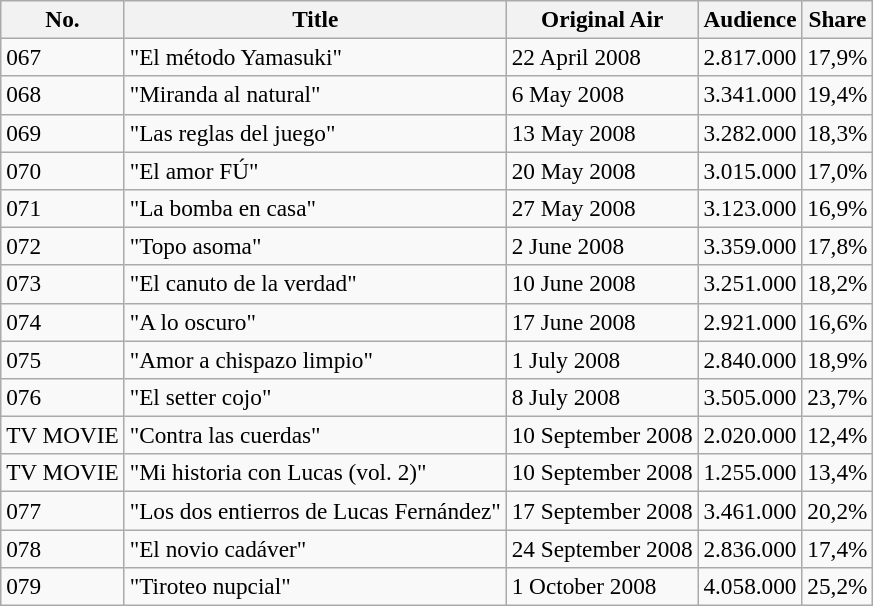<table class="sortable wikitable" style="font-size:97%;">
<tr>
<th><strong>No.</strong></th>
<th><strong>Title</strong></th>
<th><strong>Original Air</strong></th>
<th><strong>Audience</strong></th>
<th><strong>Share</strong></th>
</tr>
<tr>
<td>067</td>
<td>"El método Yamasuki"</td>
<td>22 April 2008</td>
<td>2.817.000</td>
<td>17,9%</td>
</tr>
<tr>
<td>068</td>
<td>"Miranda al natural"</td>
<td>6 May 2008</td>
<td>3.341.000</td>
<td>19,4%</td>
</tr>
<tr>
<td>069</td>
<td>"Las reglas del juego"</td>
<td>13 May 2008</td>
<td>3.282.000</td>
<td>18,3%</td>
</tr>
<tr>
<td>070</td>
<td>"El amor FÚ"</td>
<td>20 May 2008</td>
<td>3.015.000</td>
<td>17,0%</td>
</tr>
<tr>
<td>071</td>
<td>"La bomba en casa"</td>
<td>27 May 2008</td>
<td>3.123.000</td>
<td>16,9%</td>
</tr>
<tr>
<td>072</td>
<td>"Topo asoma"</td>
<td>2 June 2008</td>
<td>3.359.000</td>
<td>17,8%</td>
</tr>
<tr>
<td>073</td>
<td>"El canuto de la verdad"</td>
<td>10 June 2008</td>
<td>3.251.000</td>
<td>18,2%</td>
</tr>
<tr>
<td>074</td>
<td>"A lo oscuro"</td>
<td>17 June 2008</td>
<td>2.921.000</td>
<td>16,6%</td>
</tr>
<tr>
<td>075</td>
<td>"Amor a chispazo limpio"</td>
<td>1 July 2008</td>
<td>2.840.000</td>
<td>18,9%</td>
</tr>
<tr>
<td>076</td>
<td>"El setter cojo"</td>
<td>8 July 2008</td>
<td>3.505.000</td>
<td>23,7%</td>
</tr>
<tr>
<td>TV MOVIE</td>
<td>"Contra las cuerdas"</td>
<td>10 September 2008</td>
<td>2.020.000</td>
<td>12,4%</td>
</tr>
<tr>
<td>TV MOVIE</td>
<td>"Mi historia con Lucas (vol. 2)"</td>
<td>10 September 2008</td>
<td>1.255.000</td>
<td>13,4%</td>
</tr>
<tr>
<td>077</td>
<td>"Los dos entierros de Lucas Fernández"</td>
<td>17 September 2008</td>
<td>3.461.000</td>
<td>20,2%</td>
</tr>
<tr>
<td>078</td>
<td>"El novio cadáver"</td>
<td>24 September 2008</td>
<td>2.836.000</td>
<td>17,4%</td>
</tr>
<tr>
<td>079</td>
<td>"Tiroteo nupcial"</td>
<td>1 October 2008</td>
<td>4.058.000</td>
<td>25,2%</td>
</tr>
</table>
